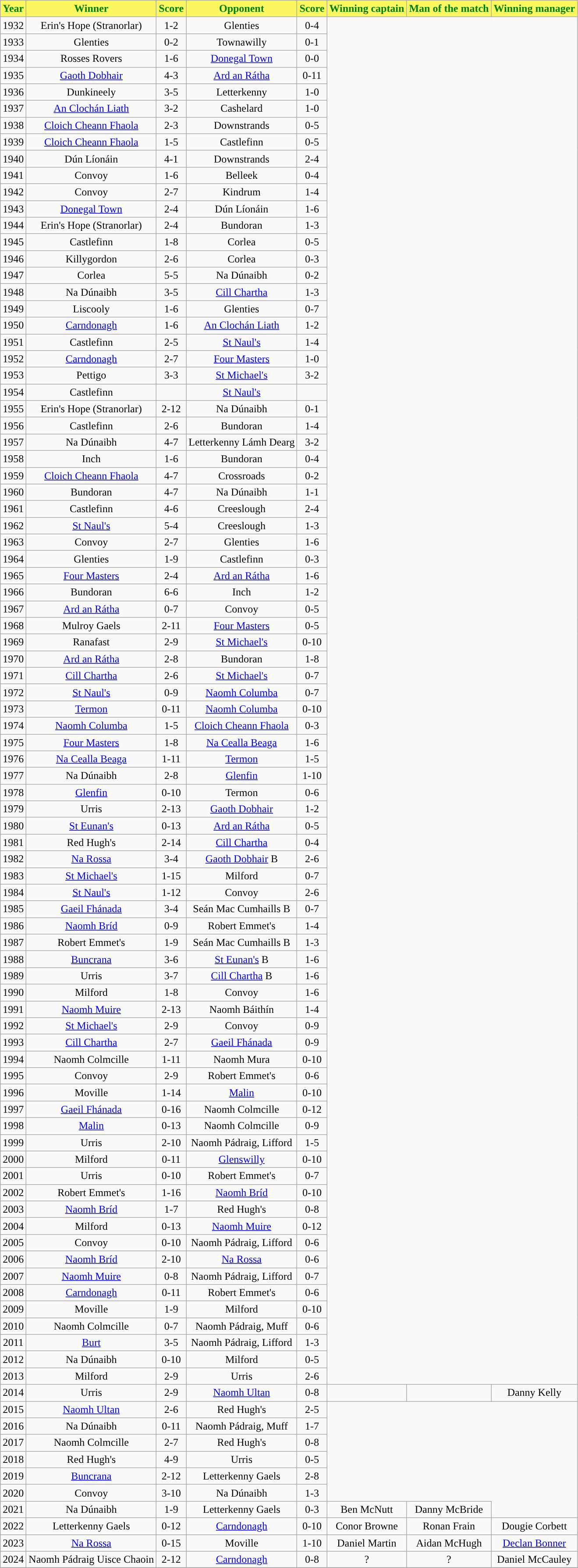<table class="wikitable" style="text-align:center;">
<tr>
<th style="background:#FCF75E;color:green;">Year</th>
<th style="background:#FCF75E;color:green;">Winner</th>
<th style="background:#FCF75E;color:green;">Score</th>
<th style="background:#FCF75E;color:green;">Opponent</th>
<th style="background:#FCF75E;color:green;">Score</th>
<th style="background:#FCF75E;color:green;">Winning captain</th>
<th style="background:#FCF75E;color:green;">Man of the match</th>
<th style="background:#FCF75E;color:green;">Winning manager</th>
</tr>
<tr>
<td>1932</td>
<td>Erin's Hope (Stranorlar)</td>
<td>1-2</td>
<td>Glenties</td>
<td>0-4</td>
</tr>
<tr>
<td>1933</td>
<td>Glenties</td>
<td>0-2</td>
<td>Townawilly</td>
<td>0-1</td>
</tr>
<tr>
<td>1934</td>
<td>Rosses Rovers</td>
<td>1-6</td>
<td><a href='#'>Donegal Town</a></td>
<td>0-0</td>
</tr>
<tr>
<td>1935</td>
<td><a href='#'>Gaoth Dobhair</a></td>
<td>4-3</td>
<td><a href='#'>Ard an Rátha</a></td>
<td>0-11</td>
</tr>
<tr>
<td>1936</td>
<td>Dunkineely</td>
<td>3-5</td>
<td>Letterkenny</td>
<td>1-0</td>
</tr>
<tr>
<td>1937</td>
<td><a href='#'>An Clochán Liath</a></td>
<td>3-2</td>
<td>Cashelard</td>
<td>1-0</td>
</tr>
<tr>
<td>1938</td>
<td><a href='#'>Cloich Cheann Fhaola</a></td>
<td>2-3</td>
<td>Downstrands</td>
<td>0-5</td>
</tr>
<tr>
<td>1939</td>
<td><a href='#'>Cloich Cheann Fhaola</a></td>
<td>1-5</td>
<td>Castlefinn</td>
<td>0-5</td>
</tr>
<tr>
<td>1940</td>
<td>Dún Líonáin</td>
<td>4-1</td>
<td>Downstrands</td>
<td>2-4</td>
</tr>
<tr>
<td>1941</td>
<td>Convoy</td>
<td>1-6</td>
<td>Belleek</td>
<td>0-4</td>
</tr>
<tr>
<td>1942</td>
<td>Convoy</td>
<td>2-7</td>
<td>Kindrum</td>
<td>1-4</td>
</tr>
<tr>
<td>1943</td>
<td><a href='#'>Donegal Town</a></td>
<td>2-4</td>
<td>Dún Líonáin</td>
<td>1-6</td>
</tr>
<tr>
<td>1944</td>
<td>Erin's Hope (Stranorlar)</td>
<td>2-4</td>
<td>Bundoran</td>
<td>1-3</td>
</tr>
<tr>
<td>1945</td>
<td>Castlefinn</td>
<td>1-8</td>
<td>Corlea</td>
<td>0-5</td>
</tr>
<tr>
<td>1946</td>
<td>Killygordon</td>
<td>2-6</td>
<td>Corlea</td>
<td>0-3</td>
</tr>
<tr>
<td>1947</td>
<td>Corlea</td>
<td>5-5</td>
<td>Na Dúnaibh</td>
<td>0-2</td>
</tr>
<tr>
<td>1948</td>
<td>Na Dúnaibh</td>
<td>3-5</td>
<td><a href='#'>Cill Chartha</a></td>
<td>1-3</td>
</tr>
<tr>
<td>1949</td>
<td>Liscooly</td>
<td>1-6</td>
<td>Glenties</td>
<td>0-7</td>
</tr>
<tr>
<td>1950</td>
<td><a href='#'>Carndonagh</a></td>
<td>1-6</td>
<td><a href='#'>An Clochán Liath</a></td>
<td>1-2</td>
</tr>
<tr>
<td>1951</td>
<td>Castlefinn</td>
<td>2-5</td>
<td><a href='#'>St Naul's</a></td>
<td>1-4</td>
</tr>
<tr>
<td>1952</td>
<td><a href='#'>Carndonagh</a></td>
<td>2-7</td>
<td><a href='#'>Four Masters</a></td>
<td>1-0</td>
</tr>
<tr>
<td>1953</td>
<td>Pettigo</td>
<td>3-3</td>
<td><a href='#'>St Michael's</a></td>
<td>3-2</td>
</tr>
<tr>
<td>1954</td>
<td>Castlefinn</td>
<td></td>
<td><a href='#'>St Naul's</a></td>
<td></td>
</tr>
<tr>
<td>1955</td>
<td>Erin's Hope (Stranorlar)</td>
<td>2-12</td>
<td>Na Dúnaibh</td>
<td>0-1</td>
</tr>
<tr>
<td>1956</td>
<td>Castlefinn</td>
<td>2-6</td>
<td>Bundoran</td>
<td>1-4</td>
</tr>
<tr>
<td>1957</td>
<td>Na Dúnaibh</td>
<td>4-7</td>
<td>Letterkenny Lámh Dearg</td>
<td>3-2</td>
</tr>
<tr>
<td>1958</td>
<td>Inch</td>
<td>1-6</td>
<td>Bundoran</td>
<td>0-4</td>
</tr>
<tr>
<td>1959</td>
<td><a href='#'>Cloich Cheann Fhaola</a></td>
<td>4-7</td>
<td>Crossroads</td>
<td>0-2</td>
</tr>
<tr>
<td>1960</td>
<td>Bundoran</td>
<td>4-7</td>
<td>Na Dúnaibh</td>
<td>1-1</td>
</tr>
<tr>
<td>1961</td>
<td>Castlefinn</td>
<td>4-6</td>
<td>Creeslough</td>
<td>2-4</td>
</tr>
<tr>
<td>1962</td>
<td><a href='#'>St Naul's</a></td>
<td>5-4</td>
<td>Creeslough</td>
<td>1-3</td>
</tr>
<tr>
<td>1963</td>
<td>Convoy</td>
<td>2-7</td>
<td>Glenties</td>
<td>1-6</td>
</tr>
<tr>
<td>1964</td>
<td>Glenties</td>
<td>1-9</td>
<td>Castlefinn</td>
<td>0-3</td>
</tr>
<tr>
<td>1965</td>
<td><a href='#'>Four Masters</a></td>
<td>2-4</td>
<td><a href='#'>Ard an Rátha</a></td>
<td>1-6</td>
</tr>
<tr>
<td>1966</td>
<td>Bundoran</td>
<td>6-6</td>
<td>Inch</td>
<td>1-2</td>
</tr>
<tr>
<td>1967</td>
<td><a href='#'>Ard an Rátha</a></td>
<td>0-7</td>
<td>Convoy</td>
<td>0-5</td>
</tr>
<tr>
<td>1968</td>
<td>Mulroy Gaels</td>
<td>2-11</td>
<td><a href='#'>Four Masters</a></td>
<td>0-5</td>
</tr>
<tr>
<td>1969</td>
<td>Ranafast</td>
<td>2-9</td>
<td><a href='#'>St Michael's</a></td>
<td>0-10</td>
</tr>
<tr>
<td>1970</td>
<td><a href='#'>Ard an Rátha</a></td>
<td>2-8</td>
<td>Bundoran</td>
<td>1-8</td>
</tr>
<tr>
<td>1971</td>
<td><a href='#'>Cill Chartha</a></td>
<td>2-6</td>
<td><a href='#'>St Michael's</a></td>
<td>0-7</td>
</tr>
<tr>
<td>1972</td>
<td><a href='#'>St Naul's</a></td>
<td>0-9</td>
<td><a href='#'>Naomh Columba</a></td>
<td>0-7</td>
</tr>
<tr>
<td>1973</td>
<td><a href='#'>Termon</a></td>
<td>0-11</td>
<td><a href='#'>Naomh Columba</a></td>
<td>0-10</td>
</tr>
<tr>
<td>1974</td>
<td><a href='#'>Naomh Columba</a></td>
<td>1-5</td>
<td><a href='#'>Cloich Cheann Fhaola</a></td>
<td>0-3</td>
</tr>
<tr>
<td>1975</td>
<td><a href='#'>Four Masters</a></td>
<td>1-8</td>
<td><a href='#'>Na Cealla Beaga</a></td>
<td>1-6</td>
</tr>
<tr>
<td>1976</td>
<td><a href='#'>Na Cealla Beaga</a></td>
<td>1-11</td>
<td><a href='#'>Termon</a></td>
<td>1-5</td>
</tr>
<tr>
<td>1977</td>
<td>Na Dúnaibh</td>
<td>2-8</td>
<td><a href='#'>Glenfin</a></td>
<td>1-10</td>
</tr>
<tr>
<td>1978</td>
<td><a href='#'>Glenfin</a></td>
<td>0-10</td>
<td>Termon</td>
<td>0-6</td>
</tr>
<tr>
<td>1979</td>
<td>Urris</td>
<td>2-13</td>
<td><a href='#'>Gaoth Dobhair</a></td>
<td>1-2</td>
</tr>
<tr>
<td>1980</td>
<td><a href='#'>St Eunan's</a></td>
<td>0-13</td>
<td><a href='#'>Ard an Rátha</a></td>
<td>0-5</td>
</tr>
<tr>
<td>1981</td>
<td>Red Hugh's</td>
<td>2-14</td>
<td><a href='#'>Cill Chartha</a></td>
<td>0-4</td>
</tr>
<tr>
<td>1982</td>
<td><a href='#'>Na Rossa</a></td>
<td>3-4</td>
<td><a href='#'>Gaoth Dobhair</a> B</td>
<td>2-6</td>
</tr>
<tr>
<td>1983</td>
<td><a href='#'>St Michael's</a></td>
<td>1-15</td>
<td>Milford</td>
<td>0-7</td>
</tr>
<tr>
<td>1984</td>
<td><a href='#'>St Naul's</a></td>
<td>1-12</td>
<td>Convoy</td>
<td>2-6</td>
</tr>
<tr>
<td>1985</td>
<td><a href='#'>Gaeil Fhánada</a></td>
<td>3-4</td>
<td>Seán Mac Cumhaills B</td>
<td>0-7</td>
</tr>
<tr>
<td>1986</td>
<td><a href='#'>Naomh Bríd</a></td>
<td>0-9</td>
<td>Robert Emmet's</td>
<td>1-4</td>
</tr>
<tr>
<td>1987</td>
<td>Robert Emmet's</td>
<td>1-9</td>
<td>Seán Mac Cumhaills B</td>
<td>1-3</td>
</tr>
<tr>
<td>1988</td>
<td><a href='#'>Buncrana</a></td>
<td>3-6</td>
<td><a href='#'>St Eunan's</a> B</td>
<td>1-6</td>
</tr>
<tr>
<td>1989</td>
<td>Urris</td>
<td>3-7</td>
<td><a href='#'>Cill Chartha</a> B</td>
<td>1-6</td>
</tr>
<tr>
<td>1990</td>
<td>Milford</td>
<td>1-8</td>
<td>Convoy</td>
<td>1-6</td>
</tr>
<tr>
<td>1991</td>
<td><a href='#'>Naomh Muire</a></td>
<td>2-13</td>
<td>Naomh Báithín</td>
<td>1-4</td>
</tr>
<tr>
<td>1992</td>
<td><a href='#'>St Michael's</a></td>
<td>2-9</td>
<td>Convoy</td>
<td>0-9</td>
</tr>
<tr>
<td>1993</td>
<td><a href='#'>Cill Chartha</a></td>
<td>2-7</td>
<td><a href='#'>Gaeil Fhánada</a></td>
<td>0-9</td>
</tr>
<tr>
<td>1994</td>
<td>Naomh Colmcille</td>
<td>1-11</td>
<td>Naomh Mura</td>
<td>0-10</td>
</tr>
<tr>
<td>1995</td>
<td>Convoy</td>
<td>2-9</td>
<td>Robert Emmet's</td>
<td>0-6</td>
</tr>
<tr>
<td>1996</td>
<td>Moville</td>
<td>1-14</td>
<td><a href='#'>Malin</a></td>
<td>0-10</td>
</tr>
<tr>
<td>1997</td>
<td><a href='#'>Gaeil Fhánada</a></td>
<td>0-16</td>
<td>Naomh Colmcille</td>
<td>0-12</td>
</tr>
<tr>
<td>1998</td>
<td><a href='#'>Malin</a></td>
<td>0-13</td>
<td>Naomh Colmcille</td>
<td>0-9</td>
</tr>
<tr>
<td>1999</td>
<td>Urris</td>
<td>2-10</td>
<td>Naomh Pádraig, Lifford</td>
<td>1-5</td>
</tr>
<tr>
<td>2000</td>
<td>Milford</td>
<td>0-11</td>
<td><a href='#'>Glenswilly</a></td>
<td>0-10</td>
</tr>
<tr>
<td>2001</td>
<td>Urris</td>
<td>0-10</td>
<td>Robert Emmet's</td>
<td>0-7</td>
</tr>
<tr>
<td>2002</td>
<td>Robert Emmet's</td>
<td>1-16</td>
<td><a href='#'>Naomh Bríd</a></td>
<td>0-10</td>
</tr>
<tr>
<td>2003</td>
<td><a href='#'>Naomh Bríd</a></td>
<td>1-7</td>
<td>Red Hugh's</td>
<td>0-8</td>
</tr>
<tr>
<td>2004</td>
<td>Milford</td>
<td>0-13</td>
<td><a href='#'>Naomh Muire</a></td>
<td>0-12</td>
</tr>
<tr>
<td>2005</td>
<td>Convoy</td>
<td>0-10</td>
<td>Naomh Pádraig, Lifford</td>
<td>0-6</td>
</tr>
<tr>
<td>2006</td>
<td><a href='#'>Naomh Bríd</a></td>
<td>2-10</td>
<td><a href='#'>Na Rossa</a></td>
<td>0-6</td>
</tr>
<tr>
<td>2007</td>
<td><a href='#'>Naomh Muire</a></td>
<td>0-8</td>
<td>Naomh Pádraig, Lifford</td>
<td>0-7</td>
</tr>
<tr>
<td>2008</td>
<td><a href='#'>Carndonagh</a></td>
<td>0-11</td>
<td>Robert Emmet's</td>
<td>0-6</td>
</tr>
<tr>
<td>2009</td>
<td>Moville</td>
<td>1-9</td>
<td>Milford</td>
<td>0-10</td>
</tr>
<tr>
<td>2010</td>
<td>Naomh Colmcille</td>
<td>0-7</td>
<td>Naomh Pádraig, Muff</td>
<td>0-6</td>
</tr>
<tr>
<td>2011</td>
<td><a href='#'>Burt</a></td>
<td>3-5</td>
<td>Naomh Pádraig, Lifford</td>
<td>1-3</td>
</tr>
<tr>
<td>2012</td>
<td>Na Dúnaibh</td>
<td>0-10</td>
<td>Milford</td>
<td>0-5</td>
</tr>
<tr>
<td>2013</td>
<td>Milford</td>
<td>2-9</td>
<td>Urris</td>
<td>2-6</td>
</tr>
<tr>
<td>2014</td>
<td>Urris</td>
<td>2-9</td>
<td><a href='#'>Naomh Ultan</a></td>
<td>0-8</td>
<td></td>
<td></td>
<td>Danny Kelly</td>
</tr>
<tr>
<td>2015</td>
<td><a href='#'>Naomh Ultan</a></td>
<td>2-6</td>
<td>Red Hugh's</td>
<td>2-5</td>
</tr>
<tr>
<td>2016</td>
<td>Na Dúnaibh</td>
<td>0-11</td>
<td>Naomh Pádraig, Muff</td>
<td>1-7</td>
</tr>
<tr>
<td>2017</td>
<td>Naomh Colmcille</td>
<td>2-7</td>
<td>Red Hugh's</td>
<td>0-8</td>
</tr>
<tr>
<td>2018</td>
<td>Red Hugh's</td>
<td>4-9</td>
<td>Urris</td>
<td>0-5</td>
</tr>
<tr>
<td>2019</td>
<td><a href='#'>Buncrana</a></td>
<td>2-12</td>
<td>Letterkenny Gaels</td>
<td>2-8</td>
</tr>
<tr>
<td>2020</td>
<td>Convoy</td>
<td>3-10</td>
<td>Na Dúnaibh</td>
<td>1-3</td>
</tr>
<tr>
<td>2021</td>
<td>Na Dúnaibh</td>
<td>1-9</td>
<td>Letterkenny Gaels</td>
<td>0-3</td>
<td>Ben McNutt</td>
<td>Danny McBride</td>
</tr>
<tr>
<td>2022</td>
<td>Letterkenny Gaels</td>
<td>0-12</td>
<td><a href='#'>Carndonagh</a></td>
<td>0-10</td>
<td>Conor Browne</td>
<td>Ronan Frain</td>
<td>Dougie Corbett</td>
</tr>
<tr>
<td>2023</td>
<td><a href='#'>Na Rossa</a></td>
<td>0-15</td>
<td>Moville</td>
<td>1-10</td>
<td>Daniel Martin</td>
<td>Aidan McHugh</td>
<td><a href='#'>Declan Bonner</a></td>
</tr>
<tr>
<td>2024</td>
<td>Naomh Pádraig Uisce Chaoin</td>
<td>2-12</td>
<td><a href='#'>Carndonagh</a></td>
<td>0-8</td>
<td>?</td>
<td>?</td>
<td>Daniel McCauley</td>
</tr>
<tr>
</tr>
</table>
